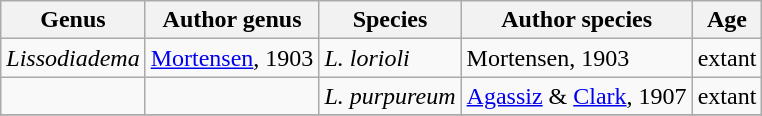<table class="wikitable">
<tr>
<th colspan="1">Genus</th>
<th colspan="1">Author genus</th>
<th colspan="1">Species</th>
<th colspan="1">Author species</th>
<th colspan="1">Age</th>
</tr>
<tr>
<td><em>Lissodiadema</em></td>
<td><a href='#'>Mortensen</a>, 1903</td>
<td><em>L. lorioli</em></td>
<td>Mortensen, 1903</td>
<td>extant</td>
</tr>
<tr>
<td></td>
<td></td>
<td><em>L. purpureum</em></td>
<td><a href='#'>Agassiz</a> & <a href='#'>Clark</a>, 1907</td>
<td>extant</td>
</tr>
<tr>
</tr>
</table>
